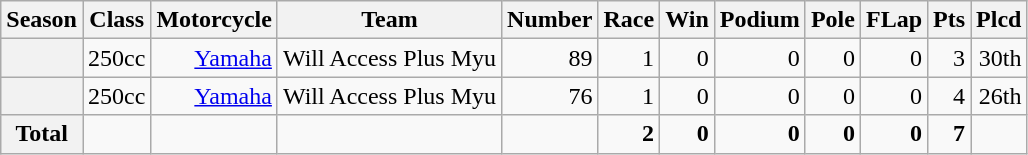<table class="wikitable">
<tr>
<th>Season</th>
<th>Class</th>
<th>Motorcycle</th>
<th>Team</th>
<th>Number</th>
<th>Race</th>
<th>Win</th>
<th>Podium</th>
<th>Pole</th>
<th>FLap</th>
<th>Pts</th>
<th>Plcd</th>
</tr>
<tr align="right">
<th></th>
<td>250cc</td>
<td><a href='#'>Yamaha</a></td>
<td>Will Access Plus Myu</td>
<td>89</td>
<td>1</td>
<td>0</td>
<td>0</td>
<td>0</td>
<td>0</td>
<td>3</td>
<td>30th</td>
</tr>
<tr align="right">
<th></th>
<td>250cc</td>
<td><a href='#'>Yamaha</a></td>
<td>Will Access Plus Myu</td>
<td>76</td>
<td>1</td>
<td>0</td>
<td>0</td>
<td>0</td>
<td>0</td>
<td>4</td>
<td>26th</td>
</tr>
<tr align="right">
<th>Total</th>
<td></td>
<td></td>
<td></td>
<td></td>
<td><strong>2</strong></td>
<td><strong>0</strong></td>
<td><strong>0</strong></td>
<td><strong>0</strong></td>
<td><strong>0</strong></td>
<td><strong>7</strong></td>
<td></td>
</tr>
</table>
